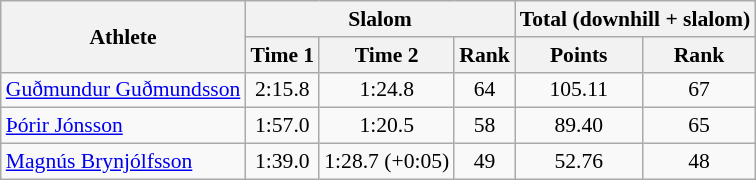<table class="wikitable" style="font-size:90%">
<tr>
<th rowspan="2">Athlete</th>
<th colspan="3">Slalom</th>
<th colspan="2">Total (downhill + slalom)</th>
</tr>
<tr>
<th>Time 1</th>
<th>Time 2</th>
<th>Rank</th>
<th>Points</th>
<th>Rank</th>
</tr>
<tr>
<td><a href='#'>Guðmundur Guðmundsson</a></td>
<td align="center">2:15.8</td>
<td align="center">1:24.8</td>
<td align="center">64</td>
<td align="center">105.11</td>
<td align="center">67</td>
</tr>
<tr>
<td><a href='#'>Þórir Jónsson</a></td>
<td align="center">1:57.0</td>
<td align="center">1:20.5</td>
<td align="center">58</td>
<td align="center">89.40</td>
<td align="center">65</td>
</tr>
<tr>
<td><a href='#'>Magnús Brynjólfsson</a></td>
<td align="center">1:39.0</td>
<td align="center">1:28.7 (+0:05)</td>
<td align="center">49</td>
<td align="center">52.76</td>
<td align="center">48</td>
</tr>
</table>
